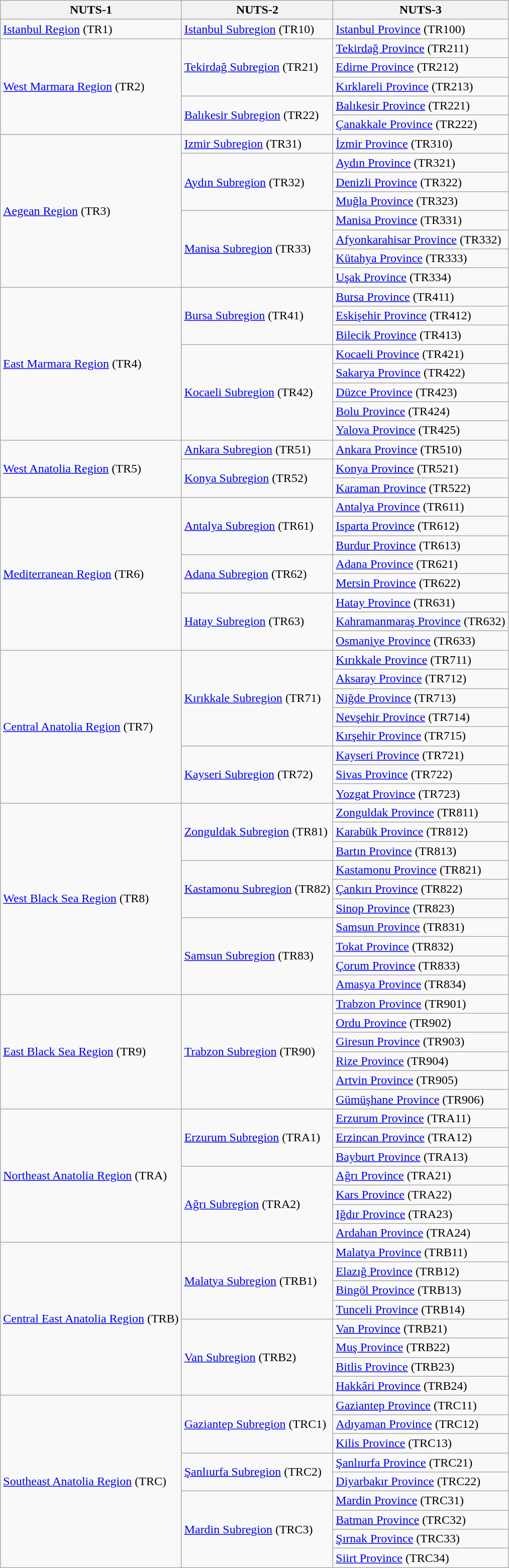<table class="wikitable sortable">
<tr>
<th>NUTS-1</th>
<th>NUTS-2</th>
<th>NUTS-3</th>
</tr>
<tr>
<td><a href='#'> Istanbul Region</a> (TR1)</td>
<td><a href='#'>Istanbul Subregion</a> (TR10)</td>
<td><a href='#'>Istanbul Province</a> (TR100)</td>
</tr>
<tr>
<td rowspan=5><a href='#'> West Marmara Region</a> (TR2)</td>
<td rowspan=3><a href='#'>Tekirdağ Subregion</a> (TR21)</td>
<td><a href='#'>Tekirdağ Province</a> (TR211)</td>
</tr>
<tr>
<td><a href='#'>Edirne Province</a> (TR212)</td>
</tr>
<tr>
<td><a href='#'>Kırklareli Province</a> (TR213)</td>
</tr>
<tr>
<td rowspan=2><a href='#'>Balıkesir Subregion</a> (TR22)</td>
<td><a href='#'>Balıkesir Province</a> (TR221)</td>
</tr>
<tr>
<td><a href='#'>Çanakkale Province</a> (TR222)</td>
</tr>
<tr>
<td rowspan=8><a href='#'> Aegean Region</a> (TR3)</td>
<td><a href='#'>Izmir Subregion</a> (TR31)</td>
<td><a href='#'>İzmir Province</a> (TR310)</td>
</tr>
<tr>
<td rowspan=3><a href='#'>Aydın Subregion</a> (TR32)</td>
<td><a href='#'>Aydın Province</a> (TR321)</td>
</tr>
<tr>
<td><a href='#'>Denizli Province</a> (TR322)</td>
</tr>
<tr>
<td><a href='#'>Muğla Province</a> (TR323)</td>
</tr>
<tr>
<td rowspan=4><a href='#'>Manisa Subregion</a> (TR33)</td>
<td><a href='#'>Manisa Province</a> (TR331)</td>
</tr>
<tr>
<td><a href='#'>Afyonkarahisar Province</a> (TR332)</td>
</tr>
<tr>
<td><a href='#'>Kütahya Province</a> (TR333)</td>
</tr>
<tr>
<td><a href='#'>Uşak Province</a> (TR334)</td>
</tr>
<tr>
<td rowspan=8><a href='#'>East Marmara Region</a> (TR4)</td>
<td rowspan=3><a href='#'>Bursa Subregion</a> (TR41)</td>
<td><a href='#'>Bursa Province</a> (TR411)</td>
</tr>
<tr>
<td><a href='#'>Eskişehir Province</a> (TR412)</td>
</tr>
<tr>
<td><a href='#'>Bilecik Province</a> (TR413)</td>
</tr>
<tr>
<td rowspan=5><a href='#'>Kocaeli Subregion</a> (TR42)</td>
<td><a href='#'>Kocaeli Province</a> (TR421)</td>
</tr>
<tr>
<td><a href='#'>Sakarya Province</a> (TR422)</td>
</tr>
<tr>
<td><a href='#'>Düzce Province</a> (TR423)</td>
</tr>
<tr>
<td><a href='#'>Bolu Province</a> (TR424)</td>
</tr>
<tr>
<td><a href='#'>Yalova Province</a> (TR425)</td>
</tr>
<tr>
<td rowspan=3><a href='#'> West Anatolia Region</a> (TR5)</td>
<td><a href='#'>Ankara Subregion</a> (TR51)</td>
<td><a href='#'>Ankara Province</a> (TR510)</td>
</tr>
<tr>
<td rowspan=2><a href='#'>Konya Subregion</a> (TR52)</td>
<td><a href='#'>Konya Province</a> (TR521)</td>
</tr>
<tr>
<td><a href='#'>Karaman Province</a> (TR522)</td>
</tr>
<tr>
<td rowspan=8><a href='#'> Mediterranean Region</a> (TR6)</td>
<td rowspan=3><a href='#'>Antalya Subregion</a> (TR61)</td>
<td><a href='#'>Antalya Province</a> (TR611)</td>
</tr>
<tr>
<td><a href='#'>Isparta Province</a> (TR612)</td>
</tr>
<tr>
<td><a href='#'>Burdur Province</a> (TR613)</td>
</tr>
<tr>
<td rowspan=2><a href='#'>Adana Subregion</a> (TR62)</td>
<td><a href='#'>Adana Province</a> (TR621)</td>
</tr>
<tr>
<td><a href='#'>Mersin Province</a> (TR622)</td>
</tr>
<tr>
<td rowspan=3><a href='#'>Hatay Subregion</a> (TR63)</td>
<td><a href='#'>Hatay Province</a> (TR631)</td>
</tr>
<tr>
<td><a href='#'>Kahramanmaraş Province</a> (TR632)</td>
</tr>
<tr>
<td><a href='#'>Osmaniye Province</a> (TR633)</td>
</tr>
<tr>
<td rowspan=8><a href='#'> Central Anatolia Region</a> (TR7)</td>
<td rowspan=5><a href='#'>Kırıkkale Subregion</a> (TR71)</td>
<td><a href='#'>Kırıkkale Province</a> (TR711)</td>
</tr>
<tr>
<td><a href='#'>Aksaray Province</a> (TR712)</td>
</tr>
<tr>
<td><a href='#'>Niğde Province</a> (TR713)</td>
</tr>
<tr>
<td><a href='#'>Nevşehir Province</a> (TR714)</td>
</tr>
<tr>
<td><a href='#'>Kırşehir Province</a> (TR715)</td>
</tr>
<tr>
<td rowspan=3><a href='#'>Kayseri Subregion</a> (TR72)</td>
<td><a href='#'>Kayseri Province</a> (TR721)</td>
</tr>
<tr>
<td><a href='#'>Sivas Province</a> (TR722)</td>
</tr>
<tr>
<td><a href='#'>Yozgat Province</a> (TR723)</td>
</tr>
<tr>
<td rowspan=10><a href='#'> West Black Sea Region</a> (TR8)</td>
<td rowspan=3><a href='#'>Zonguldak Subregion</a> (TR81)</td>
<td><a href='#'>Zonguldak Province</a> (TR811)</td>
</tr>
<tr>
<td><a href='#'>Karabük Province</a> (TR812)</td>
</tr>
<tr>
<td><a href='#'>Bartın Province</a> (TR813)</td>
</tr>
<tr>
<td rowspan=3><a href='#'>Kastamonu Subregion</a> (TR82)</td>
<td><a href='#'>Kastamonu Province</a> (TR821)</td>
</tr>
<tr>
<td><a href='#'>Çankırı Province</a> (TR822)</td>
</tr>
<tr>
<td><a href='#'>Sinop Province</a> (TR823)</td>
</tr>
<tr>
<td rowspan=4><a href='#'>Samsun Subregion</a> (TR83)</td>
<td><a href='#'>Samsun Province</a> (TR831)</td>
</tr>
<tr>
<td><a href='#'>Tokat Province</a> (TR832)</td>
</tr>
<tr>
<td><a href='#'>Çorum Province</a> (TR833)</td>
</tr>
<tr>
<td><a href='#'>Amasya Province</a> (TR834)</td>
</tr>
<tr>
<td rowspan=6><a href='#'> East Black Sea Region</a> (TR9)</td>
<td rowspan=6><a href='#'>Trabzon Subregion</a> (TR90)</td>
<td><a href='#'>Trabzon Province</a> (TR901)</td>
</tr>
<tr>
<td><a href='#'>Ordu Province</a> (TR902)</td>
</tr>
<tr>
<td><a href='#'>Giresun Province</a> (TR903)</td>
</tr>
<tr>
<td><a href='#'>Rize Province</a> (TR904)</td>
</tr>
<tr>
<td><a href='#'>Artvin Province</a> (TR905)</td>
</tr>
<tr>
<td><a href='#'>Gümüşhane Province</a> (TR906)</td>
</tr>
<tr>
<td rowspan=7><a href='#'> Northeast Anatolia Region</a> (TRA)</td>
<td rowspan=3><a href='#'>Erzurum Subregion</a> (TRA1)</td>
<td><a href='#'>Erzurum Province</a> (TRA11)</td>
</tr>
<tr>
<td><a href='#'>Erzincan Province</a> (TRA12)</td>
</tr>
<tr>
<td><a href='#'>Bayburt Province</a> (TRA13)</td>
</tr>
<tr>
<td rowspan=4><a href='#'>Ağrı Subregion</a> (TRA2)</td>
<td><a href='#'>Ağrı Province</a> (TRA21)</td>
</tr>
<tr>
<td><a href='#'>Kars Province</a> (TRA22)</td>
</tr>
<tr>
<td><a href='#'>Iğdır Province</a> (TRA23)</td>
</tr>
<tr>
<td><a href='#'>Ardahan Province</a> (TRA24)</td>
</tr>
<tr>
<td rowspan=8><a href='#'> Central East Anatolia Region</a> (TRB)</td>
<td rowspan=4><a href='#'>Malatya Subregion</a> (TRB1)</td>
<td><a href='#'>Malatya Province</a> (TRB11)</td>
</tr>
<tr>
<td><a href='#'>Elazığ Province</a> (TRB12)</td>
</tr>
<tr>
<td><a href='#'>Bingöl Province</a> (TRB13)</td>
</tr>
<tr>
<td><a href='#'>Tunceli Province</a> (TRB14)</td>
</tr>
<tr>
<td rowspan=4><a href='#'>Van Subregion</a> (TRB2)</td>
<td><a href='#'>Van Province</a> (TRB21)</td>
</tr>
<tr>
<td><a href='#'>Muş Province</a> (TRB22)</td>
</tr>
<tr>
<td><a href='#'>Bitlis Province</a> (TRB23)</td>
</tr>
<tr>
<td><a href='#'>Hakkâri Province</a> (TRB24)</td>
</tr>
<tr>
<td rowspan=9><a href='#'> Southeast Anatolia Region</a> (TRC)</td>
<td rowspan=3><a href='#'>Gaziantep Subregion</a> (TRC1)</td>
<td><a href='#'>Gaziantep Province</a> (TRC11)</td>
</tr>
<tr>
<td><a href='#'>Adıyaman Province</a> (TRC12)</td>
</tr>
<tr>
<td><a href='#'>Kilis Province</a> (TRC13)</td>
</tr>
<tr>
<td rowspan=2><a href='#'>Şanlıurfa Subregion</a> (TRC2)</td>
<td><a href='#'>Şanlıurfa Province</a> (TRC21)</td>
</tr>
<tr>
<td><a href='#'>Diyarbakır Province</a> (TRC22)</td>
</tr>
<tr>
<td rowspan=4><a href='#'>Mardin Subregion</a> (TRC3)</td>
<td><a href='#'>Mardin Province</a> (TRC31)</td>
</tr>
<tr>
<td><a href='#'>Batman Province</a> (TRC32)</td>
</tr>
<tr>
<td><a href='#'>Şırnak Province</a> (TRC33)</td>
</tr>
<tr>
<td><a href='#'>Siirt Province</a> (TRC34)</td>
</tr>
</table>
